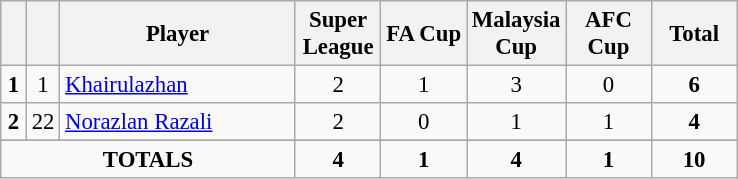<table class="wikitable sortable" style="font-size: 95%; text-align: center">
<tr>
<th width=10></th>
<th width=10></th>
<th width=150>Player</th>
<th width=50>Super League</th>
<th width=50>FA Cup</th>
<th width=50>Malaysia Cup</th>
<th width=50>AFC Cup</th>
<th width=50>Total</th>
</tr>
<tr>
<td><strong>1</strong></td>
<td>1</td>
<td align=left> <a href='#'>Khairulazhan</a></td>
<td>2</td>
<td>1</td>
<td>3</td>
<td>0</td>
<td><strong>6</strong></td>
</tr>
<tr>
<td><strong>2</strong></td>
<td>22</td>
<td align=left> <a href='#'>Norazlan Razali</a></td>
<td>2</td>
<td>0</td>
<td>1</td>
<td>1</td>
<td><strong>4</strong></td>
</tr>
<tr>
</tr>
<tr class="sortbottom">
<td colspan=3><strong>TOTALS</strong></td>
<td><strong>4</strong></td>
<td><strong>1</strong></td>
<td><strong>4</strong></td>
<td><strong>1</strong></td>
<td><strong>10</strong></td>
</tr>
</table>
